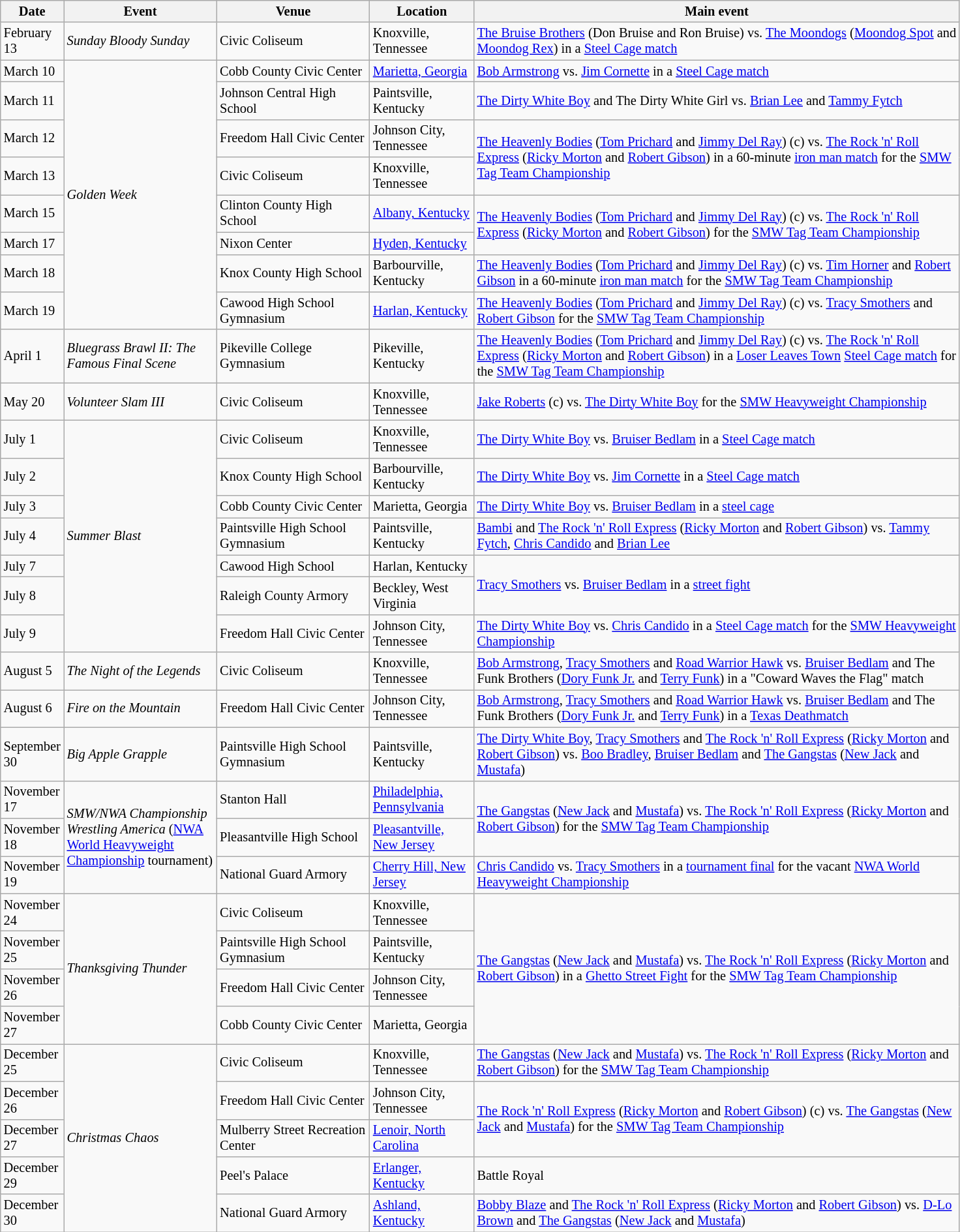<table class="sortable wikitable succession-box" style="font-size:85%;">
<tr>
<th scope="col" width="10">Date</th>
<th scope="col" width="150">Event</th>
<th scope="col" width="150">Venue</th>
<th scope="col" width="100">Location</th>
<th scope="col" width="490">Main event</th>
</tr>
<tr>
<td>February 13</td>
<td><em>Sunday Bloody Sunday</em></td>
<td>Civic Coliseum</td>
<td>Knoxville, Tennessee</td>
<td><a href='#'>The Bruise Brothers</a> (Don Bruise and Ron Bruise) vs. <a href='#'>The Moondogs</a> (<a href='#'>Moondog Spot</a> and <a href='#'>Moondog Rex</a>) in a <a href='#'>Steel Cage match</a></td>
</tr>
<tr>
<td>March 10</td>
<td rowspan=8><em>Golden Week</em></td>
<td>Cobb County Civic Center</td>
<td><a href='#'>Marietta, Georgia</a></td>
<td><a href='#'>Bob Armstrong</a> vs. <a href='#'>Jim Cornette</a> in a <a href='#'>Steel Cage match</a></td>
</tr>
<tr>
<td>March 11</td>
<td>Johnson Central High School</td>
<td>Paintsville, Kentucky</td>
<td><a href='#'>The Dirty White Boy</a> and The Dirty White Girl vs. <a href='#'>Brian Lee</a> and <a href='#'>Tammy Fytch</a></td>
</tr>
<tr>
<td>March 12</td>
<td>Freedom Hall Civic Center</td>
<td>Johnson City, Tennessee</td>
<td rowspan=2><a href='#'>The Heavenly Bodies</a> (<a href='#'>Tom Prichard</a> and <a href='#'>Jimmy Del Ray</a>) (c) vs. <a href='#'>The Rock 'n' Roll Express</a> (<a href='#'>Ricky Morton</a> and <a href='#'>Robert Gibson</a>) in a 60-minute <a href='#'>iron man match</a> for the <a href='#'>SMW Tag Team Championship</a></td>
</tr>
<tr>
<td>March 13</td>
<td>Civic Coliseum</td>
<td>Knoxville, Tennessee</td>
</tr>
<tr>
<td>March 15</td>
<td>Clinton County High School</td>
<td><a href='#'>Albany, Kentucky</a></td>
<td rowspan=2><a href='#'>The Heavenly Bodies</a> (<a href='#'>Tom Prichard</a> and <a href='#'>Jimmy Del Ray</a>) (c) vs. <a href='#'>The Rock 'n' Roll Express</a> (<a href='#'>Ricky Morton</a> and <a href='#'>Robert Gibson</a>) for the <a href='#'>SMW Tag Team Championship</a></td>
</tr>
<tr>
<td>March 17</td>
<td>Nixon Center</td>
<td><a href='#'>Hyden, Kentucky</a></td>
</tr>
<tr>
<td>March 18</td>
<td>Knox County High School</td>
<td>Barbourville, Kentucky</td>
<td><a href='#'>The Heavenly Bodies</a> (<a href='#'>Tom Prichard</a> and <a href='#'>Jimmy Del Ray</a>) (c) vs. <a href='#'>Tim Horner</a> and <a href='#'>Robert Gibson</a> in a 60-minute <a href='#'>iron man match</a> for the <a href='#'>SMW Tag Team Championship</a></td>
</tr>
<tr>
<td>March 19</td>
<td>Cawood High School Gymnasium</td>
<td><a href='#'>Harlan, Kentucky</a></td>
<td><a href='#'>The Heavenly Bodies</a> (<a href='#'>Tom Prichard</a> and <a href='#'>Jimmy Del Ray</a>) (c) vs. <a href='#'>Tracy Smothers</a> and <a href='#'>Robert Gibson</a> for the <a href='#'>SMW Tag Team Championship</a></td>
</tr>
<tr>
<td>April 1</td>
<td><em>Bluegrass Brawl II: The Famous Final Scene</em></td>
<td>Pikeville College Gymnasium</td>
<td>Pikeville, Kentucky</td>
<td><a href='#'>The Heavenly Bodies</a> (<a href='#'>Tom Prichard</a> and <a href='#'>Jimmy Del Ray</a>) (c) vs. <a href='#'>The Rock 'n' Roll Express</a> (<a href='#'>Ricky Morton</a> and <a href='#'>Robert Gibson</a>) in a <a href='#'>Loser Leaves Town</a> <a href='#'>Steel Cage match</a> for the <a href='#'>SMW Tag Team Championship</a></td>
</tr>
<tr>
<td>May 20</td>
<td><em>Volunteer Slam III</em></td>
<td>Civic Coliseum</td>
<td>Knoxville, Tennessee</td>
<td><a href='#'>Jake Roberts</a> (c) vs. <a href='#'>The Dirty White Boy</a> for the <a href='#'>SMW Heavyweight Championship</a></td>
</tr>
<tr>
<td>July 1</td>
<td rowspan=7><em>Summer Blast</em></td>
<td>Civic Coliseum</td>
<td>Knoxville, Tennessee</td>
<td><a href='#'>The Dirty White Boy</a> vs. <a href='#'>Bruiser Bedlam</a> in a <a href='#'>Steel Cage match</a></td>
</tr>
<tr>
<td>July 2</td>
<td>Knox County High School</td>
<td>Barbourville, Kentucky</td>
<td><a href='#'>The Dirty White Boy</a> vs. <a href='#'>Jim Cornette</a> in a <a href='#'>Steel Cage match</a></td>
</tr>
<tr>
<td>July 3</td>
<td>Cobb County Civic Center</td>
<td>Marietta, Georgia</td>
<td><a href='#'>The Dirty White Boy</a> vs. <a href='#'>Bruiser Bedlam</a> in a <a href='#'>steel cage</a></td>
</tr>
<tr>
<td>July 4</td>
<td>Paintsville High School Gymnasium</td>
<td>Paintsville, Kentucky</td>
<td><a href='#'>Bambi</a> and <a href='#'>The Rock 'n' Roll Express</a> (<a href='#'>Ricky Morton</a> and <a href='#'>Robert Gibson</a>) vs. <a href='#'>Tammy Fytch</a>, <a href='#'>Chris Candido</a> and <a href='#'>Brian Lee</a></td>
</tr>
<tr>
<td>July 7</td>
<td>Cawood High School</td>
<td>Harlan, Kentucky</td>
<td rowspan=2><a href='#'>Tracy Smothers</a> vs. <a href='#'>Bruiser Bedlam</a> in a <a href='#'>street fight</a></td>
</tr>
<tr>
<td>July 8</td>
<td>Raleigh County Armory</td>
<td>Beckley, West Virginia</td>
</tr>
<tr>
<td>July 9</td>
<td>Freedom Hall Civic Center</td>
<td>Johnson City, Tennessee</td>
<td><a href='#'>The Dirty White Boy</a> vs. <a href='#'>Chris Candido</a> in a <a href='#'>Steel Cage match</a> for the <a href='#'>SMW Heavyweight Championship</a></td>
</tr>
<tr>
<td>August 5</td>
<td><em>The Night of the Legends</em></td>
<td>Civic Coliseum</td>
<td>Knoxville, Tennessee</td>
<td><a href='#'>Bob Armstrong</a>, <a href='#'>Tracy Smothers</a> and <a href='#'>Road Warrior Hawk</a> vs. <a href='#'>Bruiser Bedlam</a> and The Funk Brothers (<a href='#'>Dory Funk Jr.</a> and <a href='#'>Terry Funk</a>) in a "Coward Waves the Flag" match</td>
</tr>
<tr>
<td>August 6</td>
<td><em>Fire on the Mountain</em></td>
<td>Freedom Hall Civic Center</td>
<td>Johnson City, Tennessee</td>
<td><a href='#'>Bob Armstrong</a>, <a href='#'>Tracy Smothers</a> and <a href='#'>Road Warrior Hawk</a> vs. <a href='#'>Bruiser Bedlam</a> and The Funk Brothers (<a href='#'>Dory Funk Jr.</a> and <a href='#'>Terry Funk</a>) in a <a href='#'>Texas Deathmatch</a></td>
</tr>
<tr>
<td>September 30</td>
<td><em>Big Apple Grapple</em></td>
<td>Paintsville High School Gymnasium</td>
<td>Paintsville, Kentucky</td>
<td><a href='#'>The Dirty White Boy</a>, <a href='#'>Tracy Smothers</a> and <a href='#'>The Rock 'n' Roll Express</a> (<a href='#'>Ricky Morton</a> and <a href='#'>Robert Gibson</a>) vs. <a href='#'>Boo Bradley</a>, <a href='#'>Bruiser Bedlam</a> and <a href='#'>The Gangstas</a> (<a href='#'>New Jack</a> and <a href='#'>Mustafa</a>)</td>
</tr>
<tr>
<td>November 17</td>
<td rowspan=3><em>SMW/NWA Championship Wrestling America</em> (<a href='#'>NWA World Heavyweight Championship</a> tournament)</td>
<td>Stanton Hall</td>
<td><a href='#'>Philadelphia, Pennsylvania</a></td>
<td rowspan=2><a href='#'>The Gangstas</a> (<a href='#'>New Jack</a> and <a href='#'>Mustafa</a>) vs. <a href='#'>The Rock 'n' Roll Express</a> (<a href='#'>Ricky Morton</a> and <a href='#'>Robert Gibson</a>) for the <a href='#'>SMW Tag Team Championship</a></td>
</tr>
<tr>
<td>November 18</td>
<td>Pleasantville High School</td>
<td><a href='#'>Pleasantville, New Jersey</a></td>
</tr>
<tr>
<td>November 19</td>
<td>National Guard Armory</td>
<td><a href='#'>Cherry Hill, New Jersey</a></td>
<td><a href='#'>Chris Candido</a> vs. <a href='#'>Tracy Smothers</a> in a <a href='#'>tournament final</a> for the vacant <a href='#'>NWA World Heavyweight Championship</a></td>
</tr>
<tr>
<td>November 24</td>
<td rowspan=4><em>Thanksgiving Thunder</em></td>
<td>Civic Coliseum</td>
<td>Knoxville, Tennessee</td>
<td rowspan=4><a href='#'>The Gangstas</a> (<a href='#'>New Jack</a> and <a href='#'>Mustafa</a>) vs. <a href='#'>The Rock 'n' Roll Express</a> (<a href='#'>Ricky Morton</a> and <a href='#'>Robert Gibson</a>) in a <a href='#'>Ghetto Street Fight</a> for the <a href='#'>SMW Tag Team Championship</a></td>
</tr>
<tr>
<td>November 25</td>
<td>Paintsville High School Gymnasium</td>
<td>Paintsville, Kentucky</td>
</tr>
<tr>
<td>November 26</td>
<td>Freedom Hall Civic Center</td>
<td>Johnson City, Tennessee</td>
</tr>
<tr>
<td>November 27</td>
<td>Cobb County Civic Center</td>
<td>Marietta, Georgia</td>
</tr>
<tr>
<td>December 25</td>
<td rowspan=5><em>Christmas Chaos</em></td>
<td>Civic Coliseum</td>
<td>Knoxville, Tennessee</td>
<td><a href='#'>The Gangstas</a> (<a href='#'>New Jack</a> and <a href='#'>Mustafa</a>) vs. <a href='#'>The Rock 'n' Roll Express</a> (<a href='#'>Ricky Morton</a> and <a href='#'>Robert Gibson</a>) for the <a href='#'>SMW Tag Team Championship</a></td>
</tr>
<tr>
<td>December 26</td>
<td>Freedom Hall Civic Center</td>
<td>Johnson City, Tennessee</td>
<td rowspan=2><a href='#'>The Rock 'n' Roll Express</a> (<a href='#'>Ricky Morton</a> and <a href='#'>Robert Gibson</a>) (c) vs. <a href='#'>The Gangstas</a> (<a href='#'>New Jack</a> and <a href='#'>Mustafa</a>) for the <a href='#'>SMW Tag Team Championship</a></td>
</tr>
<tr>
<td>December 27</td>
<td>Mulberry Street Recreation Center</td>
<td><a href='#'>Lenoir, North Carolina</a></td>
</tr>
<tr>
<td>December 29</td>
<td>Peel's Palace</td>
<td><a href='#'>Erlanger, Kentucky</a></td>
<td>Battle Royal</td>
</tr>
<tr>
<td>December 30</td>
<td>National Guard Armory</td>
<td><a href='#'>Ashland, Kentucky</a></td>
<td><a href='#'>Bobby Blaze</a> and <a href='#'>The Rock 'n' Roll Express</a> (<a href='#'>Ricky Morton</a> and <a href='#'>Robert Gibson</a>) vs. <a href='#'>D-Lo Brown</a> and <a href='#'>The Gangstas</a> (<a href='#'>New Jack</a> and <a href='#'>Mustafa</a>)</td>
</tr>
</table>
